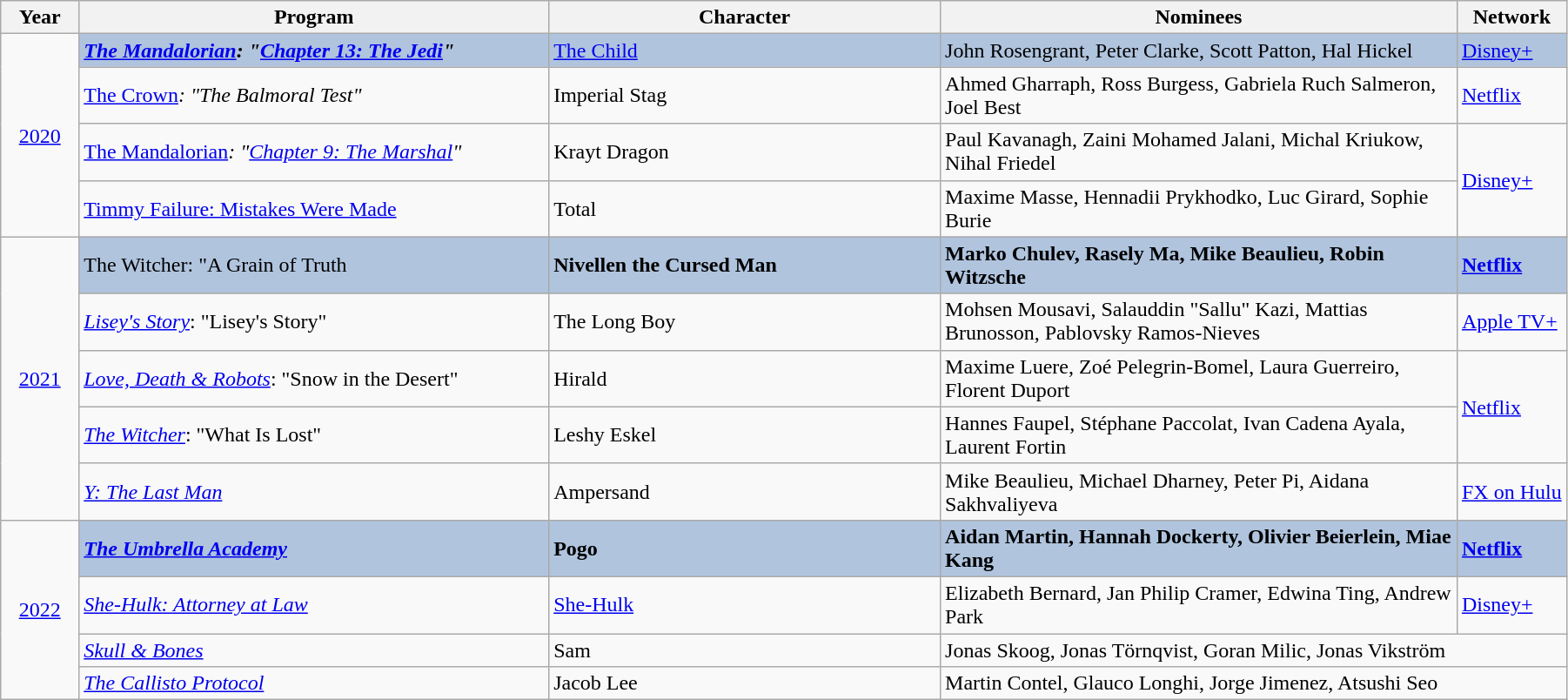<table class="wikitable" width="95%" cellpadding="5">
<tr>
<th width="5%">Year</th>
<th width="30%">Program</th>
<th width="25%">Character</th>
<th width="33%">Nominees</th>
<th width="8%">Network</th>
</tr>
<tr>
<td rowspan="4" style="text-align:center;"><a href='#'>2020</a><br></td>
<td style="background:#B0C4DE;"><strong><em><a href='#'>The Mandalorian</a><em>: "<a href='#'>Chapter 13: The Jedi</a>"<strong></td>
<td style="background:#B0C4DE;"></strong><a href='#'>The Child</a><strong></td>
<td style="background:#B0C4DE;"></strong>John Rosengrant, Peter Clarke, Scott Patton, Hal Hickel<strong></td>
<td style="background:#B0C4DE;"></strong><a href='#'>Disney+</a><strong></td>
</tr>
<tr>
<td></em><a href='#'>The Crown</a><em>: "The Balmoral Test"</td>
<td>Imperial Stag</td>
<td>Ahmed Gharraph, Ross Burgess, Gabriela Ruch Salmeron, Joel Best</td>
<td><a href='#'>Netflix</a></td>
</tr>
<tr>
<td></em><a href='#'>The Mandalorian</a><em>: "<a href='#'>Chapter 9: The Marshal</a>"</td>
<td>Krayt Dragon</td>
<td>Paul Kavanagh, Zaini Mohamed Jalani, Michal Kriukow, Nihal Friedel</td>
<td rowspan="2"><a href='#'>Disney+</a></td>
</tr>
<tr>
<td></em><a href='#'>Timmy Failure: Mistakes Were Made</a><em></td>
<td>Total</td>
<td>Maxime Masse, Hennadii Prykhodko, Luc Girard, Sophie Burie</td>
</tr>
<tr>
<td rowspan="5" style="text-align:center;"><a href='#'>2021</a><br></td>
<td style="background:#B0C4DE;"></em></strong>The Witcher</em>: "A Grain of Truth</strong></td>
<td style="background:#B0C4DE;"><strong>Nivellen the Cursed Man</strong></td>
<td style="background:#B0C4DE;"><strong>Marko Chulev, Rasely Ma, Mike Beaulieu, Robin Witzsche</strong></td>
<td style="background:#B0C4DE;"><strong><a href='#'>Netflix</a></strong></td>
</tr>
<tr>
<td><em><a href='#'>Lisey's Story</a></em>: "Lisey's Story"</td>
<td>The Long Boy</td>
<td>Mohsen Mousavi, Salauddin "Sallu" Kazi, Mattias Brunosson, Pablovsky Ramos-Nieves</td>
<td><a href='#'>Apple TV+</a></td>
</tr>
<tr>
<td><em><a href='#'>Love, Death & Robots</a></em>: "Snow in the Desert"</td>
<td>Hirald</td>
<td>Maxime Luere, Zoé Pelegrin-Bomel, Laura Guerreiro, Florent Duport</td>
<td rowspan="2"><a href='#'>Netflix</a></td>
</tr>
<tr>
<td><em><a href='#'>The Witcher</a></em>: "What Is Lost"</td>
<td>Leshy Eskel</td>
<td>Hannes Faupel, Stéphane Paccolat, Ivan Cadena Ayala, Laurent Fortin</td>
</tr>
<tr>
<td><em><a href='#'>Y: The Last Man</a></em></td>
<td>Ampersand</td>
<td>Mike Beaulieu, Michael Dharney, Peter Pi, Aidana Sakhvaliyeva</td>
<td><a href='#'>FX on Hulu</a></td>
</tr>
<tr>
<td rowspan="4" style="text-align:center;"><a href='#'>2022</a><br></td>
<td style="background:#B0C4DE;"><strong><em><a href='#'>The Umbrella Academy</a></em></strong></td>
<td style="background:#B0C4DE;"><strong>Pogo</strong></td>
<td style="background:#B0C4DE;"><strong>Aidan Martin, Hannah Dockerty, Olivier Beierlein, Miae Kang</strong></td>
<td style="background:#B0C4DE;"><strong><a href='#'>Netflix</a></strong></td>
</tr>
<tr>
<td><em><a href='#'>She-Hulk: Attorney at Law</a></em></td>
<td><a href='#'>She-Hulk</a></td>
<td>Elizabeth Bernard, Jan Philip Cramer, Edwina Ting, Andrew Park</td>
<td><a href='#'>Disney+</a></td>
</tr>
<tr>
<td><em><a href='#'>Skull & Bones</a></em></td>
<td>Sam</td>
<td colspan="2">Jonas Skoog, Jonas Törnqvist, Goran Milic, Jonas Vikström</td>
</tr>
<tr>
<td><em><a href='#'>The Callisto Protocol</a></em></td>
<td>Jacob Lee</td>
<td colspan="2">Martin Contel, Glauco Longhi, Jorge Jimenez, Atsushi Seo</td>
</tr>
</table>
